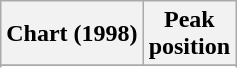<table class="wikitable sortable plainrowheaders" style="text-align:center">
<tr>
<th scope="col">Chart (1998)</th>
<th scope="col">Peak<br> position</th>
</tr>
<tr>
</tr>
<tr>
</tr>
</table>
